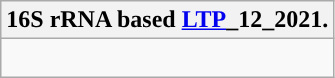<table class="wikitable">
<tr>
<th colspan=1>16S rRNA based <a href='#'>LTP</a>_12_2021.</th>
</tr>
<tr>
<td style="vertical-align:top"><br></td>
</tr>
</table>
